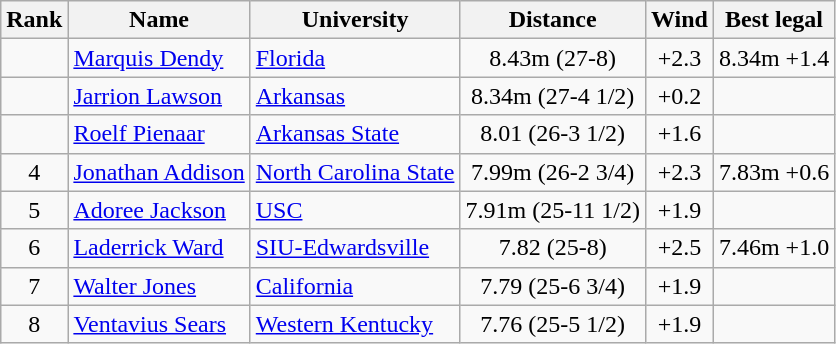<table class="wikitable sortable" style="text-align:center">
<tr>
<th>Rank</th>
<th>Name</th>
<th>University</th>
<th>Distance</th>
<th>Wind</th>
<th>Best legal</th>
</tr>
<tr>
<td></td>
<td align=left><a href='#'>Marquis Dendy</a></td>
<td align=left><a href='#'>Florida</a></td>
<td>8.43m (27-8)</td>
<td>+2.3</td>
<td>8.34m +1.4</td>
</tr>
<tr>
<td></td>
<td align=left><a href='#'>Jarrion Lawson</a></td>
<td align=left><a href='#'>Arkansas</a></td>
<td>8.34m (27-4 1/2)</td>
<td>+0.2</td>
<td></td>
</tr>
<tr>
<td></td>
<td align=left><a href='#'>Roelf Pienaar</a></td>
<td align="left"><a href='#'>Arkansas State</a></td>
<td>8.01 (26-3 1/2)</td>
<td>+1.6</td>
<td></td>
</tr>
<tr>
<td>4</td>
<td align=left><a href='#'>Jonathan Addison</a></td>
<td align="left"><a href='#'>North Carolina State</a></td>
<td>7.99m (26-2 3/4)</td>
<td>+2.3</td>
<td>7.83m +0.6</td>
</tr>
<tr>
<td>5</td>
<td align=left><a href='#'>Adoree Jackson</a></td>
<td align=left><a href='#'>USC</a></td>
<td>7.91m (25-11 1/2)</td>
<td>+1.9</td>
<td></td>
</tr>
<tr>
<td>6</td>
<td align=left><a href='#'>Laderrick Ward</a></td>
<td align="left"><a href='#'>SIU-Edwardsville</a></td>
<td>7.82 (25-8)</td>
<td>+2.5</td>
<td>7.46m +1.0</td>
</tr>
<tr>
<td>7</td>
<td align=left><a href='#'>Walter Jones</a></td>
<td align="left"><a href='#'>California</a></td>
<td>7.79 (25-6 3/4)</td>
<td>+1.9</td>
<td></td>
</tr>
<tr>
<td>8</td>
<td align=left><a href='#'>Ventavius Sears</a></td>
<td align="left"><a href='#'>Western Kentucky</a></td>
<td>7.76 (25-5 1/2)</td>
<td>+1.9</td>
<td></td>
</tr>
</table>
